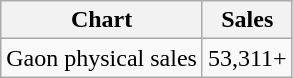<table class="wikitable">
<tr>
<th>Chart</th>
<th>Sales</th>
</tr>
<tr>
<td>Gaon physical sales</td>
<td align="center">53,311+</td>
</tr>
</table>
